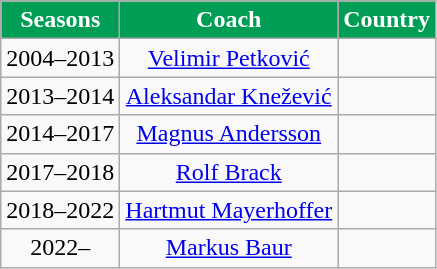<table class="wikitable" style="text-align: center;">
<tr>
<th style="color:white; background:#009D54">Seasons</th>
<th style="color:white; background:#009D54">Coach</th>
<th style="color:white; background:#009D54">Country</th>
</tr>
<tr>
<td style="text-align: center">2004–2013</td>
<td style="text-align: center"><a href='#'>Velimir Petković</a></td>
<td style="text-align: center"></td>
</tr>
<tr>
<td style="text-align: center">2013–2014</td>
<td style="text-align: center"><a href='#'>Aleksandar Knežević</a></td>
<td style="text-align: center"></td>
</tr>
<tr>
<td style="text-align: center">2014–2017</td>
<td style="text-align: center"><a href='#'>Magnus Andersson</a></td>
<td style="text-align: center"></td>
</tr>
<tr>
<td style="text-align: center">2017–2018</td>
<td style="text-align: center"><a href='#'>Rolf Brack</a></td>
<td style="text-align: center"></td>
</tr>
<tr>
<td style="text-align: center">2018–2022</td>
<td style="text-align: center"><a href='#'>Hartmut Mayerhoffer</a></td>
<td style="text-align: center"></td>
</tr>
<tr>
<td style="text-align: center">2022–</td>
<td style="text-align: center"><a href='#'>Markus Baur</a></td>
<td style="text-align: center"></td>
</tr>
</table>
